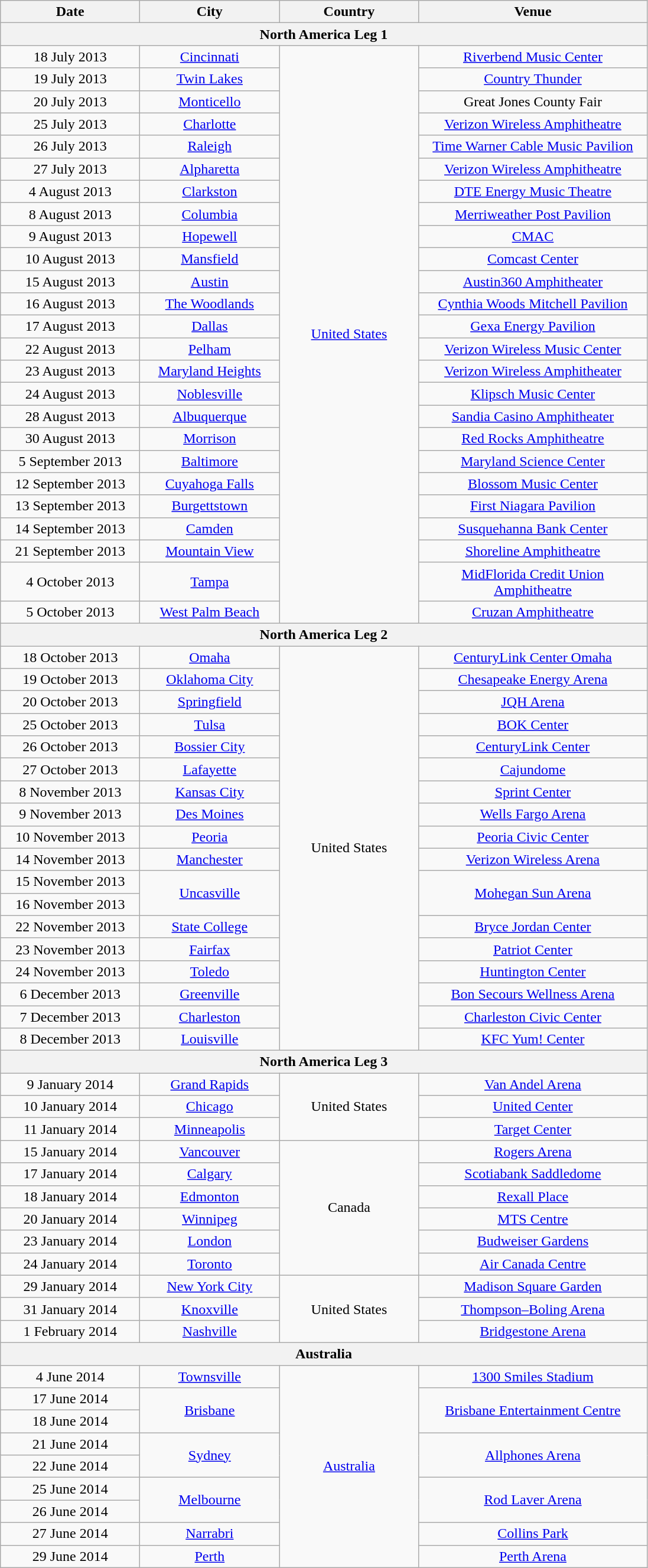<table class="wikitable" style="text-align:center;">
<tr>
<th width="150">Date</th>
<th width="150">City</th>
<th width="150">Country</th>
<th width="250">Venue</th>
</tr>
<tr>
<th colspan="4">North America Leg 1</th>
</tr>
<tr>
<td>18 July 2013</td>
<td><a href='#'>Cincinnati</a></td>
<td rowspan="25"><a href='#'>United States</a></td>
<td><a href='#'>Riverbend Music Center</a></td>
</tr>
<tr>
<td>19 July 2013 </td>
<td><a href='#'>Twin Lakes</a></td>
<td><a href='#'>Country Thunder</a></td>
</tr>
<tr>
<td>20 July 2013 </td>
<td><a href='#'>Monticello</a></td>
<td>Great Jones County Fair</td>
</tr>
<tr>
<td>25 July 2013</td>
<td><a href='#'>Charlotte</a></td>
<td><a href='#'>Verizon Wireless Amphitheatre</a></td>
</tr>
<tr>
<td>26 July 2013</td>
<td><a href='#'>Raleigh</a></td>
<td><a href='#'>Time Warner Cable Music Pavilion</a></td>
</tr>
<tr>
<td>27 July 2013</td>
<td><a href='#'>Alpharetta</a></td>
<td><a href='#'>Verizon Wireless Amphitheatre</a></td>
</tr>
<tr>
<td>4 August 2013</td>
<td><a href='#'>Clarkston</a></td>
<td><a href='#'>DTE Energy Music Theatre</a></td>
</tr>
<tr>
<td>8 August 2013</td>
<td><a href='#'>Columbia</a></td>
<td><a href='#'>Merriweather Post Pavilion</a></td>
</tr>
<tr>
<td>9 August 2013</td>
<td><a href='#'>Hopewell</a></td>
<td><a href='#'>CMAC</a></td>
</tr>
<tr>
<td>10 August 2013</td>
<td><a href='#'>Mansfield</a></td>
<td><a href='#'>Comcast Center</a></td>
</tr>
<tr>
<td>15 August 2013</td>
<td><a href='#'>Austin</a></td>
<td><a href='#'>Austin360 Amphitheater</a></td>
</tr>
<tr>
<td>16 August 2013</td>
<td><a href='#'>The Woodlands</a></td>
<td><a href='#'>Cynthia Woods Mitchell Pavilion</a></td>
</tr>
<tr>
<td>17 August 2013</td>
<td><a href='#'>Dallas</a></td>
<td><a href='#'>Gexa Energy Pavilion</a></td>
</tr>
<tr>
<td>22 August 2013</td>
<td><a href='#'>Pelham</a></td>
<td><a href='#'>Verizon Wireless Music Center</a></td>
</tr>
<tr>
<td>23 August 2013</td>
<td><a href='#'>Maryland Heights</a></td>
<td><a href='#'>Verizon Wireless Amphitheater</a></td>
</tr>
<tr>
<td>24 August 2013</td>
<td><a href='#'>Noblesville</a></td>
<td><a href='#'>Klipsch Music Center</a></td>
</tr>
<tr>
<td>28 August 2013</td>
<td><a href='#'>Albuquerque</a></td>
<td><a href='#'>Sandia Casino Amphitheater</a></td>
</tr>
<tr>
<td>30 August 2013 </td>
<td><a href='#'>Morrison</a></td>
<td><a href='#'>Red Rocks Amphitheatre</a></td>
</tr>
<tr>
<td>5 September 2013</td>
<td><a href='#'>Baltimore</a></td>
<td><a href='#'>Maryland Science Center</a></td>
</tr>
<tr>
<td>12 September 2013</td>
<td><a href='#'>Cuyahoga Falls</a></td>
<td><a href='#'>Blossom Music Center</a></td>
</tr>
<tr>
<td>13 September 2013</td>
<td><a href='#'>Burgettstown</a></td>
<td><a href='#'>First Niagara Pavilion</a></td>
</tr>
<tr>
<td>14 September 2013</td>
<td><a href='#'>Camden</a></td>
<td><a href='#'>Susquehanna Bank Center</a></td>
</tr>
<tr>
<td>21 September 2013</td>
<td><a href='#'>Mountain View</a></td>
<td><a href='#'>Shoreline Amphitheatre</a></td>
</tr>
<tr>
<td>4 October 2013</td>
<td><a href='#'>Tampa</a></td>
<td><a href='#'>MidFlorida Credit Union Amphitheatre</a></td>
</tr>
<tr>
<td>5 October 2013</td>
<td><a href='#'>West Palm Beach</a></td>
<td><a href='#'>Cruzan Amphitheatre</a></td>
</tr>
<tr>
<th colspan="4">North America Leg 2</th>
</tr>
<tr>
<td>18 October 2013</td>
<td><a href='#'>Omaha</a></td>
<td rowspan="18">United States</td>
<td><a href='#'>CenturyLink Center Omaha</a></td>
</tr>
<tr>
<td>19 October 2013</td>
<td><a href='#'>Oklahoma City</a></td>
<td><a href='#'>Chesapeake Energy Arena</a></td>
</tr>
<tr>
<td>20 October 2013</td>
<td><a href='#'>Springfield</a></td>
<td><a href='#'>JQH Arena</a></td>
</tr>
<tr>
<td>25 October 2013</td>
<td><a href='#'>Tulsa</a></td>
<td><a href='#'>BOK Center</a></td>
</tr>
<tr>
<td>26 October 2013</td>
<td><a href='#'>Bossier City</a></td>
<td><a href='#'>CenturyLink Center</a></td>
</tr>
<tr>
<td>27 October 2013</td>
<td><a href='#'>Lafayette</a></td>
<td><a href='#'>Cajundome</a></td>
</tr>
<tr>
<td>8 November 2013</td>
<td><a href='#'>Kansas City</a></td>
<td><a href='#'>Sprint Center</a></td>
</tr>
<tr>
<td>9 November 2013</td>
<td><a href='#'>Des Moines</a></td>
<td><a href='#'>Wells Fargo Arena</a></td>
</tr>
<tr>
<td>10 November 2013</td>
<td><a href='#'>Peoria</a></td>
<td><a href='#'>Peoria Civic Center</a></td>
</tr>
<tr>
<td>14 November 2013</td>
<td><a href='#'>Manchester</a></td>
<td><a href='#'>Verizon Wireless Arena</a></td>
</tr>
<tr>
<td>15 November 2013</td>
<td rowspan="2"><a href='#'>Uncasville</a></td>
<td rowspan="2"><a href='#'>Mohegan Sun Arena</a></td>
</tr>
<tr>
<td>16 November 2013</td>
</tr>
<tr>
<td>22 November 2013</td>
<td><a href='#'>State College</a></td>
<td><a href='#'>Bryce Jordan Center</a></td>
</tr>
<tr>
<td>23 November 2013</td>
<td><a href='#'>Fairfax</a></td>
<td><a href='#'>Patriot Center</a></td>
</tr>
<tr>
<td>24 November 2013</td>
<td><a href='#'>Toledo</a></td>
<td><a href='#'>Huntington Center</a></td>
</tr>
<tr>
<td>6 December 2013</td>
<td><a href='#'>Greenville</a></td>
<td><a href='#'>Bon Secours Wellness Arena</a></td>
</tr>
<tr>
<td>7 December 2013</td>
<td><a href='#'>Charleston</a></td>
<td><a href='#'>Charleston Civic Center</a></td>
</tr>
<tr>
<td>8 December 2013</td>
<td><a href='#'>Louisville</a></td>
<td><a href='#'>KFC Yum! Center</a></td>
</tr>
<tr>
<th colspan="4">North America Leg 3</th>
</tr>
<tr>
<td>9 January 2014</td>
<td><a href='#'>Grand Rapids</a></td>
<td rowspan="3">United States</td>
<td><a href='#'>Van Andel Arena</a></td>
</tr>
<tr>
<td>10 January 2014</td>
<td><a href='#'>Chicago</a></td>
<td><a href='#'>United Center</a></td>
</tr>
<tr>
<td>11 January 2014</td>
<td><a href='#'>Minneapolis</a></td>
<td><a href='#'>Target Center</a></td>
</tr>
<tr>
<td>15 January 2014</td>
<td><a href='#'>Vancouver</a></td>
<td rowspan="6">Canada</td>
<td><a href='#'>Rogers Arena</a></td>
</tr>
<tr>
<td>17 January 2014</td>
<td><a href='#'>Calgary</a></td>
<td><a href='#'>Scotiabank Saddledome</a></td>
</tr>
<tr>
<td>18 January 2014</td>
<td><a href='#'>Edmonton</a></td>
<td><a href='#'>Rexall Place</a></td>
</tr>
<tr>
<td>20 January 2014</td>
<td><a href='#'>Winnipeg</a></td>
<td><a href='#'>MTS Centre</a></td>
</tr>
<tr>
<td>23 January 2014</td>
<td><a href='#'>London</a></td>
<td><a href='#'>Budweiser Gardens</a></td>
</tr>
<tr>
<td>24 January 2014</td>
<td><a href='#'>Toronto</a></td>
<td><a href='#'>Air Canada Centre</a></td>
</tr>
<tr>
<td>29 January 2014</td>
<td><a href='#'>New York City</a></td>
<td rowspan="3">United States</td>
<td><a href='#'>Madison Square Garden</a></td>
</tr>
<tr>
<td>31 January 2014</td>
<td><a href='#'>Knoxville</a></td>
<td><a href='#'>Thompson–Boling Arena</a></td>
</tr>
<tr>
<td>1 February 2014</td>
<td><a href='#'>Nashville</a></td>
<td><a href='#'>Bridgestone Arena</a></td>
</tr>
<tr>
<th colspan="4">Australia</th>
</tr>
<tr>
<td>4 June 2014</td>
<td><a href='#'>Townsville</a></td>
<td rowspan="9"><a href='#'>Australia</a></td>
<td><a href='#'>1300 Smiles Stadium</a></td>
</tr>
<tr>
<td>17 June 2014</td>
<td rowspan="2"><a href='#'>Brisbane</a></td>
<td rowspan="2"><a href='#'>Brisbane Entertainment Centre</a></td>
</tr>
<tr>
<td>18 June 2014</td>
</tr>
<tr>
<td>21 June 2014</td>
<td rowspan="2"><a href='#'>Sydney</a></td>
<td rowspan="2"><a href='#'>Allphones Arena</a></td>
</tr>
<tr>
<td>22 June 2014</td>
</tr>
<tr>
<td>25 June 2014</td>
<td rowspan="2"><a href='#'>Melbourne</a></td>
<td rowspan="2"><a href='#'>Rod Laver Arena</a></td>
</tr>
<tr>
<td>26 June 2014</td>
</tr>
<tr>
<td>27 June 2014</td>
<td><a href='#'>Narrabri</a></td>
<td><a href='#'>Collins Park</a></td>
</tr>
<tr>
<td>29 June 2014</td>
<td><a href='#'>Perth</a></td>
<td><a href='#'>Perth Arena</a></td>
</tr>
</table>
